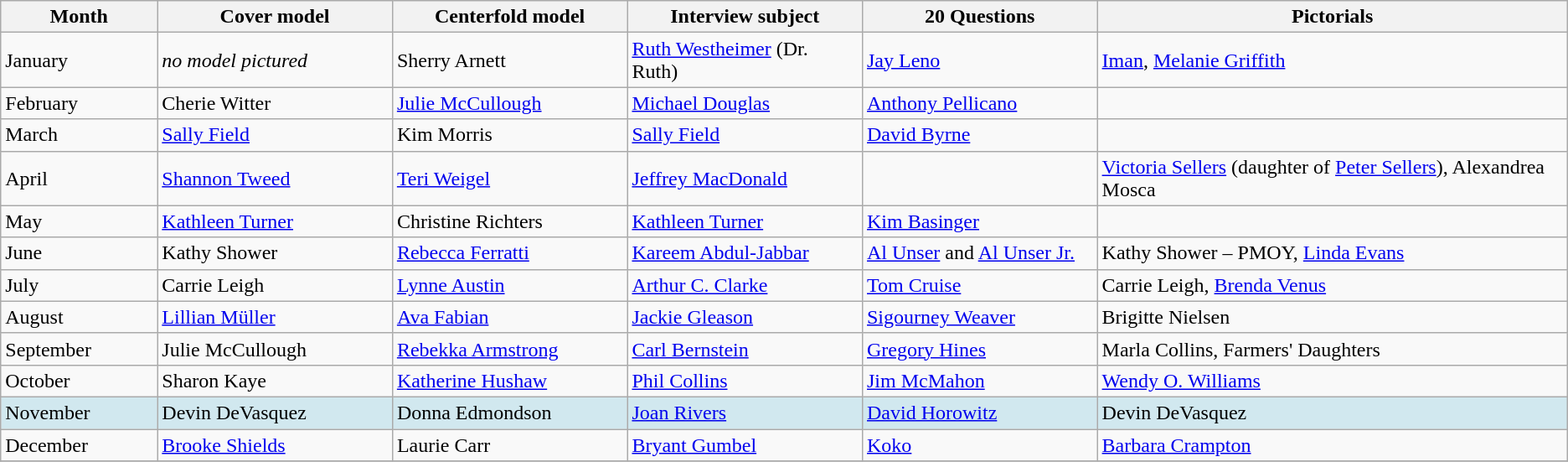<table class="wikitable">
<tr>
<th width="10%">Month</th>
<th width="15%">Cover model</th>
<th width="15%">Centerfold model</th>
<th width="15%">Interview subject</th>
<th width="15%">20 Questions</th>
<th width="30%">Pictorials</th>
</tr>
<tr>
<td>January</td>
<td><em>no model pictured</em></td>
<td>Sherry Arnett</td>
<td><a href='#'>Ruth Westheimer</a> (Dr. Ruth)</td>
<td><a href='#'>Jay Leno</a></td>
<td><a href='#'>Iman</a>, <a href='#'>Melanie Griffith</a></td>
</tr>
<tr>
<td>February</td>
<td>Cherie Witter</td>
<td><a href='#'>Julie McCullough</a></td>
<td><a href='#'>Michael Douglas</a></td>
<td><a href='#'>Anthony Pellicano</a></td>
<td></td>
</tr>
<tr>
<td>March</td>
<td><a href='#'>Sally Field</a></td>
<td>Kim Morris</td>
<td><a href='#'>Sally Field</a></td>
<td><a href='#'>David Byrne</a></td>
<td></td>
</tr>
<tr>
<td>April</td>
<td><a href='#'>Shannon Tweed</a></td>
<td><a href='#'>Teri Weigel</a></td>
<td><a href='#'>Jeffrey MacDonald</a></td>
<td></td>
<td><a href='#'>Victoria Sellers</a> (daughter of <a href='#'>Peter Sellers</a>), Alexandrea Mosca</td>
</tr>
<tr>
<td>May</td>
<td><a href='#'>Kathleen Turner</a></td>
<td>Christine Richters</td>
<td><a href='#'>Kathleen Turner</a></td>
<td><a href='#'>Kim Basinger</a></td>
<td></td>
</tr>
<tr>
<td>June</td>
<td>Kathy Shower</td>
<td><a href='#'>Rebecca Ferratti</a></td>
<td><a href='#'>Kareem Abdul-Jabbar</a></td>
<td><a href='#'>Al Unser</a> and <a href='#'>Al Unser Jr.</a></td>
<td>Kathy Shower – PMOY, <a href='#'>Linda Evans</a></td>
</tr>
<tr>
<td>July</td>
<td>Carrie Leigh</td>
<td><a href='#'>Lynne Austin</a></td>
<td><a href='#'>Arthur C. Clarke</a></td>
<td><a href='#'>Tom Cruise</a></td>
<td>Carrie Leigh, <a href='#'>Brenda Venus</a></td>
</tr>
<tr>
<td>August</td>
<td><a href='#'>Lillian Müller</a></td>
<td><a href='#'>Ava Fabian</a></td>
<td><a href='#'>Jackie Gleason</a></td>
<td><a href='#'>Sigourney Weaver</a></td>
<td>Brigitte Nielsen</td>
</tr>
<tr>
<td>September</td>
<td>Julie McCullough</td>
<td><a href='#'>Rebekka Armstrong</a></td>
<td><a href='#'>Carl Bernstein</a></td>
<td><a href='#'>Gregory Hines</a></td>
<td>Marla Collins, Farmers' Daughters</td>
</tr>
<tr>
<td>October</td>
<td>Sharon Kaye</td>
<td><a href='#'>Katherine Hushaw</a></td>
<td><a href='#'>Phil Collins</a></td>
<td><a href='#'>Jim McMahon</a></td>
<td><a href='#'>Wendy O. Williams</a></td>
</tr>
<tr style="background:#D1E8EF;">
<td>November</td>
<td>Devin DeVasquez</td>
<td>Donna Edmondson</td>
<td><a href='#'>Joan Rivers</a></td>
<td><a href='#'>David Horowitz</a></td>
<td>Devin DeVasquez</td>
</tr>
<tr>
<td>December</td>
<td><a href='#'>Brooke Shields</a></td>
<td>Laurie Carr</td>
<td><a href='#'>Bryant Gumbel</a></td>
<td><a href='#'>Koko</a></td>
<td><a href='#'>Barbara Crampton</a></td>
</tr>
<tr>
</tr>
</table>
